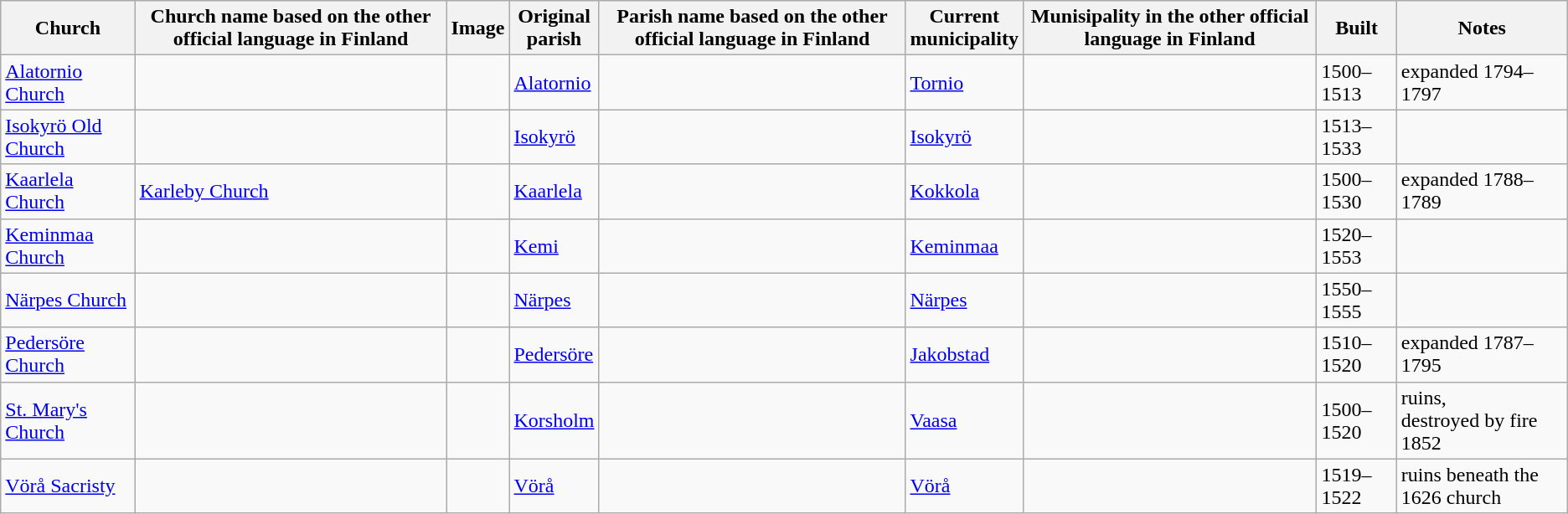<table class="wikitable sortable">
<tr>
<th>Church</th>
<th>Church name based on the other official language in Finland</th>
<th>Image</th>
<th>Original <br> parish</th>
<th>Parish name based on the other official language in Finland</th>
<th>Current <br> municipality</th>
<th>Munisipality in the other official language in Finland</th>
<th>Built</th>
<th>Notes</th>
</tr>
<tr>
<td><a href='#'>Alatornio Church</a></td>
<td></td>
<td></td>
<td><a href='#'>Alatornio</a></td>
<td></td>
<td><a href='#'>Tornio</a></td>
<td></td>
<td>1500–1513</td>
<td>expanded 1794–1797</td>
</tr>
<tr>
<td><a href='#'>Isokyrö Old Church</a></td>
<td></td>
<td></td>
<td><a href='#'>Isokyrö</a></td>
<td></td>
<td><a href='#'>Isokyrö</a></td>
<td></td>
<td>1513–1533</td>
<td></td>
</tr>
<tr>
<td><a href='#'>Kaarlela Church</a></td>
<td {lang-sv><a href='#'>Karleby Church</a></td>
<td></td>
<td><a href='#'>Kaarlela</a></td>
<td></td>
<td><a href='#'>Kokkola</a></td>
<td></td>
<td>1500–1530</td>
<td>expanded 1788–1789</td>
</tr>
<tr>
<td><a href='#'>Keminmaa Church</a></td>
<td></td>
<td></td>
<td><a href='#'>Kemi</a></td>
<td></td>
<td><a href='#'>Keminmaa</a></td>
<td></td>
<td>1520–1553</td>
<td></td>
</tr>
<tr>
<td><a href='#'>Närpes Church</a></td>
<td></td>
<td></td>
<td><a href='#'>Närpes</a></td>
<td></td>
<td><a href='#'>Närpes</a></td>
<td></td>
<td>1550–1555</td>
<td></td>
</tr>
<tr>
<td><a href='#'>Pedersöre Church</a></td>
<td></td>
<td></td>
<td><a href='#'>Pedersöre</a></td>
<td></td>
<td><a href='#'>Jakobstad</a></td>
<td></td>
<td>1510–1520</td>
<td>expanded 1787–1795</td>
</tr>
<tr>
<td><a href='#'>St. Mary's Church</a></td>
<td></td>
<td></td>
<td><a href='#'>Korsholm</a></td>
<td></td>
<td><a href='#'>Vaasa</a></td>
<td></td>
<td>1500–1520</td>
<td>ruins, <br> destroyed by fire 1852</td>
</tr>
<tr>
<td><a href='#'>Vörå Sacristy</a></td>
<td></td>
<td></td>
<td><a href='#'>Vörå</a></td>
<td></td>
<td><a href='#'>Vörå</a></td>
<td></td>
<td>1519–1522</td>
<td>ruins beneath the 1626 church</td>
</tr>
</table>
